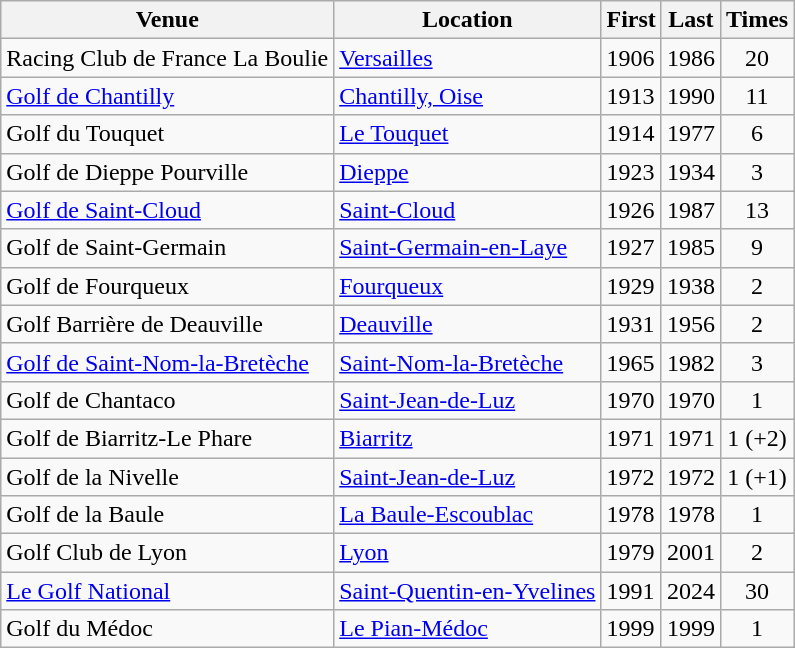<table class="wikitable">
<tr>
<th>Venue</th>
<th>Location</th>
<th>First</th>
<th>Last</th>
<th>Times</th>
</tr>
<tr>
<td>Racing Club de France La Boulie</td>
<td><a href='#'>Versailles</a></td>
<td>1906</td>
<td>1986</td>
<td align=center>20</td>
</tr>
<tr>
<td><a href='#'>Golf de Chantilly</a></td>
<td><a href='#'>Chantilly, Oise</a></td>
<td>1913</td>
<td>1990</td>
<td align=center>11</td>
</tr>
<tr>
<td>Golf du Touquet</td>
<td><a href='#'>Le Touquet</a></td>
<td>1914</td>
<td>1977</td>
<td align=center>6</td>
</tr>
<tr>
<td>Golf de Dieppe Pourville</td>
<td><a href='#'>Dieppe</a></td>
<td>1923</td>
<td>1934</td>
<td align=center>3</td>
</tr>
<tr>
<td><a href='#'>Golf de Saint-Cloud</a></td>
<td><a href='#'>Saint-Cloud</a></td>
<td>1926</td>
<td>1987</td>
<td align=center>13</td>
</tr>
<tr>
<td>Golf de Saint-Germain</td>
<td><a href='#'>Saint-Germain-en-Laye</a></td>
<td>1927</td>
<td>1985</td>
<td align=center>9</td>
</tr>
<tr>
<td>Golf de Fourqueux</td>
<td><a href='#'>Fourqueux</a></td>
<td>1929</td>
<td>1938</td>
<td align=center>2</td>
</tr>
<tr>
<td>Golf Barrière de Deauville</td>
<td><a href='#'>Deauville</a></td>
<td>1931</td>
<td>1956</td>
<td align=center>2</td>
</tr>
<tr>
<td><a href='#'>Golf de Saint-Nom-la-Bretèche</a></td>
<td><a href='#'>Saint-Nom-la-Bretèche</a></td>
<td>1965</td>
<td>1982</td>
<td align=center>3</td>
</tr>
<tr>
<td>Golf de Chantaco</td>
<td><a href='#'>Saint-Jean-de-Luz</a></td>
<td>1970</td>
<td>1970</td>
<td align=center>1</td>
</tr>
<tr>
<td>Golf de Biarritz-Le Phare</td>
<td><a href='#'>Biarritz</a></td>
<td>1971</td>
<td>1971</td>
<td align=center>1 (+2)</td>
</tr>
<tr>
<td>Golf de la Nivelle</td>
<td><a href='#'>Saint-Jean-de-Luz</a></td>
<td>1972</td>
<td>1972</td>
<td align=center>1 (+1)</td>
</tr>
<tr>
<td>Golf de la Baule</td>
<td><a href='#'>La Baule-Escoublac</a></td>
<td>1978</td>
<td>1978</td>
<td align=center>1</td>
</tr>
<tr>
<td>Golf Club de Lyon</td>
<td><a href='#'>Lyon</a></td>
<td>1979</td>
<td>2001</td>
<td align=center>2</td>
</tr>
<tr>
<td><a href='#'>Le Golf National</a></td>
<td><a href='#'>Saint-Quentin-en-Yvelines</a></td>
<td>1991</td>
<td>2024</td>
<td align=center>30</td>
</tr>
<tr>
<td>Golf du Médoc</td>
<td><a href='#'>Le Pian-Médoc</a></td>
<td>1999</td>
<td>1999</td>
<td align=center>1</td>
</tr>
</table>
